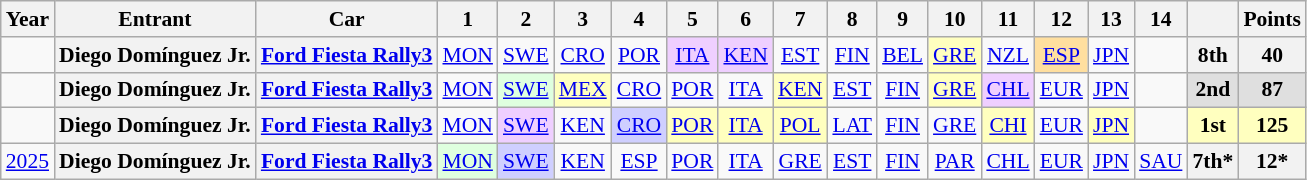<table class="wikitable" style="text-align:center; font-size:90%;">
<tr>
<th>Year</th>
<th>Entrant</th>
<th>Car</th>
<th>1</th>
<th>2</th>
<th>3</th>
<th>4</th>
<th>5</th>
<th>6</th>
<th>7</th>
<th>8</th>
<th>9</th>
<th>10</th>
<th>11</th>
<th>12</th>
<th>13</th>
<th>14</th>
<th></th>
<th>Points</th>
</tr>
<tr>
<td></td>
<th>Diego Domínguez Jr.</th>
<th><a href='#'>Ford Fiesta Rally3</a></th>
<td><a href='#'>MON</a></td>
<td><a href='#'>SWE</a></td>
<td><a href='#'>CRO</a></td>
<td><a href='#'>POR</a></td>
<td style="background:#EFCFFF;"><a href='#'>ITA</a><br></td>
<td style="background:#EFCFFF;"><a href='#'>KEN</a><br></td>
<td><a href='#'>EST</a></td>
<td><a href='#'>FIN</a></td>
<td><a href='#'>BEL</a></td>
<td style="background:#FFFFBF;"><a href='#'>GRE</a><br></td>
<td><a href='#'>NZL</a></td>
<td style="background:#FFDF9F;"><a href='#'>ESP</a><br></td>
<td><a href='#'>JPN</a></td>
<td></td>
<th>8th</th>
<th>40</th>
</tr>
<tr>
<td></td>
<th>Diego Domínguez Jr.</th>
<th><a href='#'>Ford Fiesta Rally3</a></th>
<td><a href='#'>MON</a></td>
<td style="background:#DFFFDF;"><a href='#'>SWE</a><br></td>
<td style="background:#FFFFBF;"><a href='#'>MEX</a><br></td>
<td><a href='#'>CRO</a></td>
<td><a href='#'>POR</a></td>
<td><a href='#'>ITA</a></td>
<td style="background:#FFFFBF;"><a href='#'>KEN</a><br></td>
<td><a href='#'>EST</a></td>
<td><a href='#'>FIN</a></td>
<td style="background:#FFFFBF;"><a href='#'>GRE</a><br></td>
<td style="background:#EFCFFF;"><a href='#'>CHL</a><br></td>
<td><a href='#'>EUR</a></td>
<td><a href='#'>JPN</a></td>
<td></td>
<th style="background:#DFDFDF;">2nd</th>
<th style="background:#DFDFDF;">87</th>
</tr>
<tr>
<td></td>
<th>Diego Domínguez Jr.</th>
<th><a href='#'>Ford Fiesta Rally3</a></th>
<td><a href='#'>MON</a></td>
<td style="background:#EFCFFF;"><a href='#'>SWE</a><br></td>
<td><a href='#'>KEN</a></td>
<td style="background:#CFCFFF;"><a href='#'>CRO</a><br></td>
<td style="background:#FFFFBF;"><a href='#'>POR</a><br></td>
<td style="background:#FFFFBF;"><a href='#'>ITA</a><br></td>
<td style="background:#FFFFBF;"><a href='#'>POL</a><br></td>
<td><a href='#'>LAT</a></td>
<td><a href='#'>FIN</a></td>
<td><a href='#'>GRE</a></td>
<td style="background:#FFFFBF;"><a href='#'>CHI</a><br></td>
<td><a href='#'>EUR</a></td>
<td style="background:#FFFFBF;"><a href='#'>JPN</a><br></td>
<td></td>
<th style="background:#FFFFBF;">1st</th>
<th style="background:#FFFFBF;">125</th>
</tr>
<tr>
<td><a href='#'>2025</a></td>
<th>Diego Domínguez Jr.</th>
<th><a href='#'>Ford Fiesta Rally3</a></th>
<td style="background:#DFFFDF;"><a href='#'>MON</a><br></td>
<td style="background:#CFCFFF;"><a href='#'>SWE</a><br></td>
<td><a href='#'>KEN</a></td>
<td><a href='#'>ESP</a></td>
<td><a href='#'>POR</a></td>
<td><a href='#'>ITA</a></td>
<td><a href='#'>GRE</a></td>
<td><a href='#'>EST</a></td>
<td><a href='#'>FIN</a></td>
<td><a href='#'>PAR</a></td>
<td><a href='#'>CHL</a></td>
<td><a href='#'>EUR</a></td>
<td><a href='#'>JPN</a></td>
<td><a href='#'>SAU</a></td>
<th>7th*</th>
<th>12*</th>
</tr>
</table>
